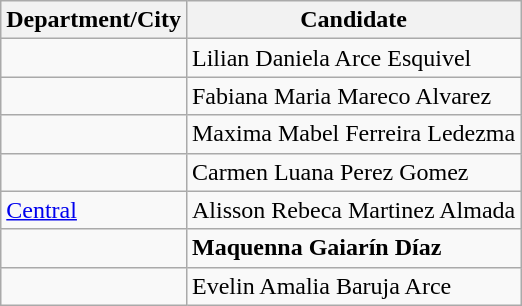<table class="sortable wikitable">
<tr>
<th>Department/City</th>
<th>Candidate</th>
</tr>
<tr>
<td></td>
<td>Lilian Daniela Arce Esquivel</td>
</tr>
<tr>
<td></td>
<td>Fabiana Maria Mareco Alvarez</td>
</tr>
<tr>
<td></td>
<td>Maxima Mabel Ferreira Ledezma</td>
</tr>
<tr>
<td></td>
<td>Carmen Luana Perez Gomez</td>
</tr>
<tr>
<td> <a href='#'>Central</a></td>
<td>Alisson Rebeca Martinez Almada</td>
</tr>
<tr>
<td></td>
<td><strong>Maquenna Gaiarín Díaz</strong></td>
</tr>
<tr>
<td></td>
<td>Evelin Amalia Baruja Arce</td>
</tr>
</table>
